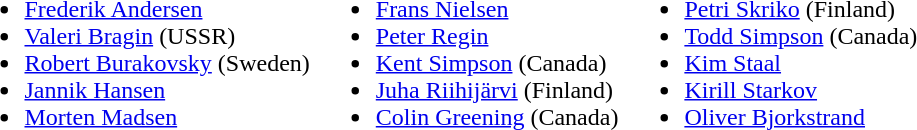<table>
<tr ---->
<td VALIGN="TOP"><br><ul><li><a href='#'>Frederik Andersen</a></li><li><a href='#'>Valeri Bragin</a> (USSR)</li><li><a href='#'>Robert Burakovsky</a> (Sweden)</li><li><a href='#'>Jannik Hansen</a></li><li><a href='#'>Morten Madsen</a></li></ul></td>
<td VALIGN="TOP"><br><ul><li><a href='#'>Frans Nielsen</a></li><li><a href='#'>Peter Regin</a></li><li><a href='#'>Kent Simpson</a> (Canada)</li><li><a href='#'>Juha Riihijärvi</a> (Finland)</li><li><a href='#'>Colin Greening</a> (Canada)</li></ul></td>
<td VALIGN="TOP"><br><ul><li><a href='#'>Petri Skriko</a> (Finland)</li><li><a href='#'>Todd Simpson</a> (Canada)</li><li><a href='#'>Kim Staal</a></li><li><a href='#'>Kirill Starkov</a></li><li><a href='#'>Oliver Bjorkstrand</a></li></ul></td>
<td></td>
</tr>
</table>
